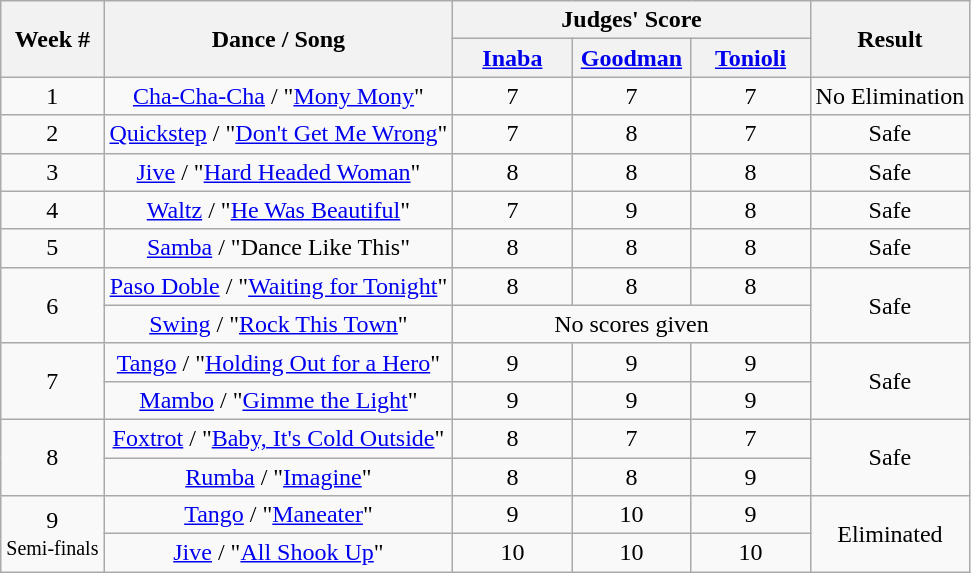<table class="wikitable" style="text-align: center;">
<tr>
<th rowspan="2">Week #</th>
<th rowspan="2">Dance / Song</th>
<th colspan="3">Judges' Score</th>
<th rowspan="2">Result</th>
</tr>
<tr>
<th style="min-width: 4.5em;"><a href='#'>Inaba</a></th>
<th style="min-width: 4.5em;"><a href='#'>Goodman</a></th>
<th style="min-width: 4.5em;"><a href='#'>Tonioli</a></th>
</tr>
<tr>
<td>1</td>
<td><a href='#'>Cha-Cha-Cha</a> / "<a href='#'>Mony Mony</a>"</td>
<td>7</td>
<td>7</td>
<td>7</td>
<td>No Elimination</td>
</tr>
<tr>
<td>2</td>
<td><a href='#'>Quickstep</a> / "<a href='#'>Don't Get Me Wrong</a>"</td>
<td>7</td>
<td>8</td>
<td>7</td>
<td>Safe</td>
</tr>
<tr>
<td>3</td>
<td><a href='#'>Jive</a> / "<a href='#'>Hard Headed Woman</a>"</td>
<td>8</td>
<td>8</td>
<td>8</td>
<td>Safe</td>
</tr>
<tr>
<td>4</td>
<td><a href='#'>Waltz</a> / "<a href='#'>He Was Beautiful</a>"</td>
<td>7</td>
<td>9</td>
<td>8</td>
<td>Safe</td>
</tr>
<tr>
<td>5</td>
<td><a href='#'>Samba</a> / "Dance Like This"</td>
<td>8</td>
<td>8</td>
<td>8</td>
<td>Safe</td>
</tr>
<tr>
<td rowspan="2">6</td>
<td><a href='#'>Paso Doble</a> / "<a href='#'>Waiting for Tonight</a>"</td>
<td>8</td>
<td>8</td>
<td>8</td>
<td rowspan="2">Safe</td>
</tr>
<tr>
<td><a href='#'>Swing</a> / "<a href='#'>Rock This Town</a>"</td>
<td colspan="3">No scores given</td>
</tr>
<tr>
<td rowspan="2">7</td>
<td><a href='#'>Tango</a> / "<a href='#'>Holding Out for a Hero</a>"</td>
<td>9</td>
<td>9</td>
<td>9</td>
<td rowspan="2">Safe</td>
</tr>
<tr>
<td><a href='#'>Mambo</a> / "<a href='#'>Gimme the Light</a>"</td>
<td>9</td>
<td>9</td>
<td>9</td>
</tr>
<tr>
<td rowspan="2">8</td>
<td><a href='#'>Foxtrot</a> / "<a href='#'>Baby, It's Cold Outside</a>"</td>
<td>8</td>
<td>7</td>
<td>7</td>
<td rowspan="2">Safe</td>
</tr>
<tr>
<td><a href='#'>Rumba</a> / "<a href='#'>Imagine</a>"</td>
<td>8</td>
<td>8</td>
<td>9</td>
</tr>
<tr>
<td rowspan="2">9<br><small>Semi-finals</small></td>
<td><a href='#'>Tango</a> / "<a href='#'>Maneater</a>"</td>
<td>9</td>
<td>10</td>
<td>9</td>
<td rowspan="2">Eliminated</td>
</tr>
<tr>
<td><a href='#'>Jive</a> / "<a href='#'>All Shook Up</a>"</td>
<td>10</td>
<td>10</td>
<td>10</td>
</tr>
</table>
